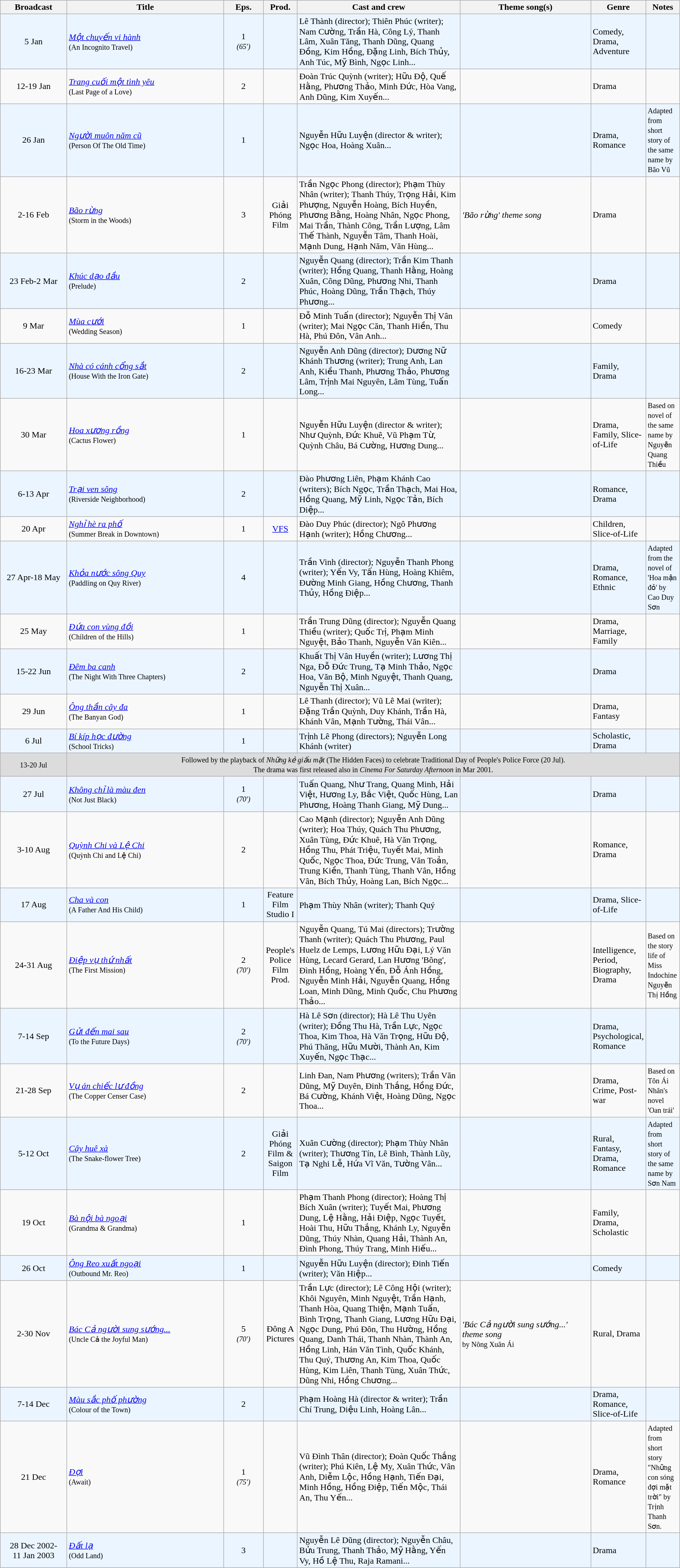<table class="wikitable sortable">
<tr>
<th style="width:10%;">Broadcast</th>
<th style="width:24%;">Title</th>
<th style="width:6%;">Eps.</th>
<th style="width:5%;">Prod.</th>
<th style="width:25%;">Cast and crew</th>
<th style="width:20%;">Theme song(s)</th>
<th style="width:5%;">Genre</th>
<th style="width:5%;">Notes</th>
</tr>
<tr ---- bgcolor="#ebf5ff">
<td style="text-align:center;">5 Jan <br></td>
<td><em><a href='#'>Một chuyến vi hành</a></em> <br><small>(An Incognito Travel)</small></td>
<td style="text-align:center;">1<br><small><em>(65′)</em></small></td>
<td style="text-align:center;"></td>
<td>Lê Thành (director); Thiên Phúc (writer); Nam Cường, Trần Hà, Công Lý, Thanh Lâm, Xuân Tăng, Thanh Dũng, Quang Đồng, Kim Hồng, Đặng Linh, Bích Thủy, Anh Túc, Mỹ Bình, Ngọc Linh...</td>
<td></td>
<td>Comedy, Drama, Adventure</td>
<td></td>
</tr>
<tr>
<td style="text-align:center;">12-19 Jan <br></td>
<td><em><a href='#'>Trang cuối một tình yêu</a></em> <br><small>(Last Page of a Love)</small></td>
<td style="text-align:center;">2</td>
<td style="text-align:center;"></td>
<td>Đoàn Trúc Quỳnh (writer); Hữu Độ, Quế Hằng, Phương Thảo, Minh Đức, Hòa Vang, Anh Dũng, Kim Xuyến...</td>
<td></td>
<td>Drama</td>
<td></td>
</tr>
<tr ---- bgcolor="#ebf5ff">
<td style="text-align:center;">26 Jan <br></td>
<td><em><a href='#'>Người muôn năm cũ</a></em> <br><small>(Person Of The Old Time)</small></td>
<td style="text-align:center;">1</td>
<td style="text-align:center;"></td>
<td>Nguyễn Hữu Luyện (director & writer); Ngọc Hoa, Hoàng Xuân...</td>
<td></td>
<td>Drama, Romance</td>
<td><small>Adapted from short story of the same name by Bão Vũ</small></td>
</tr>
<tr>
<td style="text-align:center;">2-16 Feb <br></td>
<td><em><a href='#'>Bão rừng</a></em> <br><small>(Storm in the Woods)</small></td>
<td style="text-align:center;">3</td>
<td style="text-align:center;">Giải Phóng Film</td>
<td>Trần Ngọc Phong (director); Phạm Thùy Nhân (writer); Thanh Thúy, Trọng Hải, Kim Phượng, Nguyễn Hoàng, Bích Huyền, Phương Bằng, Hoàng Nhân, Ngọc Phong, Mai Trần, Thành Công, Trần Lượng, Lâm Thế Thành, Nguyễn Tâm, Thanh Hoài, Mạnh Dung, Hạnh Năm, Văn Hùng...</td>
<td><em> 'Bão rừng' theme song</em></td>
<td>Drama</td>
<td></td>
</tr>
<tr ---- bgcolor="#ebf5ff">
<td style="text-align:center;">23 Feb-2 Mar<br></td>
<td><em><a href='#'>Khúc dạo đầu</a></em> <br><small>(Prelude)</small></td>
<td style="text-align:center;">2</td>
<td style="text-align:center;"></td>
<td>Nguyễn Quang (director); Trần Kim Thanh (writer); Hồng Quang, Thanh Hằng, Hoàng Xuân, Công Dũng, Phương Nhi, Thanh Phúc, Hoàng Dũng, Trần Thạch, Thúy Phương...</td>
<td></td>
<td>Drama</td>
<td></td>
</tr>
<tr>
<td style="text-align:center;">9 Mar <br></td>
<td><em><a href='#'>Mùa cưới</a></em> <br><small>(Wedding Season)</small></td>
<td style="text-align:center;">1</td>
<td style="text-align:center;"></td>
<td>Đỗ Minh Tuấn (director); Nguyễn Thị Vân (writer); Mai Ngọc Căn, Thanh Hiền, Thu Hà, Phú Đôn, Vân Anh...</td>
<td></td>
<td>Comedy</td>
<td></td>
</tr>
<tr ---- bgcolor="#ebf5ff">
<td style="text-align:center;">16-23 Mar <br></td>
<td><em><a href='#'>Nhà có cánh cổng sắt</a></em> <br><small>(House With the Iron Gate)</small></td>
<td style="text-align:center;">2</td>
<td style="text-align:center;"></td>
<td>Nguyễn Anh Dũng (director); Dương Nữ Khánh Thương (writer); Trung Anh, Lan Anh, Kiều Thanh, Phương Thảo, Phương Lâm, Trịnh Mai Nguyên, Lâm Tùng, Tuấn Long...</td>
<td></td>
<td>Family, Drama</td>
<td></td>
</tr>
<tr>
<td style="text-align:center;">30 Mar <br></td>
<td><em><a href='#'>Hoa xương rồng</a></em> <br><small>(Cactus Flower)</small></td>
<td style="text-align:center;">1</td>
<td style="text-align:center;"></td>
<td>Nguyễn Hữu Luyện (director & writer); Như Quỳnh, Đức Khuê, Vũ Phạm Từ, Quỳnh Châu, Bá Cường, Hương Dung...</td>
<td></td>
<td>Drama, Family, Slice-of-Life</td>
<td><small>Based on novel of the same name by Nguyễn Quang Thiều</small></td>
</tr>
<tr ---- bgcolor="#ebf5ff">
<td style="text-align:center;">6-13 Apr <br></td>
<td><em><a href='#'>Trại ven sông</a></em> <br><small>(Riverside Neighborhood)</small></td>
<td style="text-align:center;">2</td>
<td style="text-align:center;"></td>
<td>Đào Phương Liên, Phạm Khánh Cao (writers); Bích Ngọc, Trần Thạch, Mai Hoa, Hồng Quang, Mỹ Linh, Ngọc Tản, Bích Diệp...</td>
<td></td>
<td>Romance, Drama</td>
<td></td>
</tr>
<tr>
<td style="text-align:center;">20 Apr <br></td>
<td><em><a href='#'>Nghỉ hè ra phố</a></em> <br><small>(Summer Break in Downtown)</small></td>
<td style="text-align:center;">1</td>
<td style="text-align:center;"><a href='#'>VFS</a></td>
<td>Đào Duy Phúc (director); Ngô Phương Hạnh (writer); Hồng Chương...</td>
<td></td>
<td>Children, Slice-of-Life</td>
<td></td>
</tr>
<tr ---- bgcolor="#ebf5ff">
<td style="text-align:center;">27 Apr-18 May <br></td>
<td><em><a href='#'>Khỏa nước sông Quy</a></em> <br><small>(Paddling on Quy River)</small></td>
<td style="text-align:center;">4</td>
<td style="text-align:center;"></td>
<td>Trần Vinh (director); Nguyễn Thanh Phong (writer); Yến Vy, Tấn Hùng, Hoàng Khiêm, Đường Minh Giang, Hồng Chương, Thanh Thủy, Hồng Điệp...</td>
<td></td>
<td>Drama, Romance, Ethnic</td>
<td><small>Adapted from the novel of 'Hoa mận đỏ' by Cao Duy Sơn</small></td>
</tr>
<tr>
<td style="text-align:center;">25 May <br></td>
<td><em><a href='#'>Đứa con vùng đồi</a></em> <br><small>(Children of the Hills)</small></td>
<td style="text-align:center;">1</td>
<td style="text-align:center;"></td>
<td>Trần Trung Dũng (director); Nguyễn Quang Thiều (writer); Quốc Trị, Phạm Minh Nguyệt, Bảo Thanh, Nguyễn Văn Kiên...</td>
<td></td>
<td>Drama, Marriage, Family</td>
<td></td>
</tr>
<tr ---- bgcolor="#ebf5ff">
<td style="text-align:center;">15-22 Jun <br></td>
<td><em><a href='#'>Đêm ba canh</a></em> <br><small>(The Night With Three Chapters)</small></td>
<td style="text-align:center;">2</td>
<td style="text-align:center;"></td>
<td>Khuất Thị Vân Huyền (writer); Lương Thị Nga, Đỗ Đức Trung, Tạ Minh Thảo, Ngọc Hoa, Văn Bộ, Minh Nguyệt, Thanh Quang, Nguyễn Thị Xuân...</td>
<td></td>
<td>Drama</td>
<td></td>
</tr>
<tr>
<td style="text-align:center;">29 Jun <br></td>
<td><em><a href='#'>Ông thần cây đa</a></em> <br><small>(The Banyan God)</small></td>
<td style="text-align:center;">1</td>
<td style="text-align:center;"></td>
<td>Lê Thanh (director); Vũ Lê Mai (writer); Đặng Trần Quỳnh, Duy Khánh, Trần Hà, Khánh Vân, Mạnh Tường, Thái Vân...</td>
<td></td>
<td>Drama, Fantasy</td>
<td></td>
</tr>
<tr ---- bgcolor="#ebf5ff">
<td style="text-align:center;">6 Jul <br></td>
<td><em><a href='#'>Bí kíp học đường</a></em> <br><small>(School Tricks)</small></td>
<td style="text-align:center;">1</td>
<td style="text-align:center;"></td>
<td>Trịnh Lê Phong (directors); Nguyễn Long Khánh (writer)</td>
<td></td>
<td>Scholastic, Drama</td>
<td></td>
</tr>
<tr ---- bgcolor="#DCDCDC">
<td style="text-align:center;"><small>13-20 Jul</small></td>
<td colspan="7" align=center><small>Followed by the playback of <em>Những kẻ giấu mặt</em> (The Hidden Faces) to celebrate Traditional Day of People's Police Force (20 Jul).<br>The drama was first released also in <em>Cinema For Saturday Afternoon</em> in Mar 2001.</small></td>
</tr>
<tr ---- bgcolor="#ebf5ff">
<td style="text-align:center;">27 Jul <br></td>
<td><em><a href='#'>Không chỉ là màu đen</a></em> <br><small>(Not Just Black)</small></td>
<td style="text-align:center;">1<br><small><em>(70′)</em></small></td>
<td style="text-align:center;"></td>
<td>Tuấn Quang, Như Trang, Quang Minh, Hải Việt, Hương Ly, Bắc Việt, Quốc Hùng, Lan Phương, Hoàng Thanh Giang, Mỹ Dung...</td>
<td></td>
<td>Drama</td>
<td></td>
</tr>
<tr>
<td style="text-align:center;">3-10 Aug <br></td>
<td><em><a href='#'>Quỳnh Chi và Lệ Chi</a></em> <br><small>(Quỳnh Chi and Lệ Chi)</small></td>
<td style="text-align:center;">2</td>
<td style="text-align:center;"></td>
<td>Cao Mạnh (director); Nguyễn Anh Dũng (writer); Hoa Thúy, Quách Thu Phương, Xuân Tùng, Đức Khuê, Hà Văn Trọng, Hồng Thu, Phát Triệu, Tuyết Mai, Minh Quốc, Ngọc Thoa, Đức Trung, Văn Toản, Trung Kiền, Thanh Tùng, Thanh Vân, Hồng Vân, Bích Thủy, Hoàng Lan, Bích Ngọc...</td>
<td></td>
<td>Romance, Drama</td>
<td></td>
</tr>
<tr ---- bgcolor="#ebf5ff">
<td style="text-align:center;">17 Aug <br></td>
<td><em><a href='#'>Cha và con</a></em> <br><small>(A Father And His Child)</small></td>
<td style="text-align:center;">1</td>
<td style="text-align:center;">Feature Film Studio I</td>
<td>Phạm Thùy Nhân (writer); Thanh Quý</td>
<td></td>
<td>Drama, Slice-of-Life</td>
<td></td>
</tr>
<tr>
<td style="text-align:center;">24-31 Aug <br></td>
<td><em><a href='#'>Điệp vụ thứ nhất</a></em> <br><small>(The First Mission)</small></td>
<td style="text-align:center;">2<br><small><em>(70′)</em></small></td>
<td style="text-align:center;">People's Police Film Prod.</td>
<td>Nguyễn Quang, Tú Mai (directors); Trường Thanh (writer); Quách Thu Phương, Paul Huelz de Lemps, Lương Hữu Đại, Lý Văn Hùng, Lecard Gerard, Lan Hương 'Bông', Đình Hồng, Hoàng Yến, Đỗ Ánh Hồng, Nguyễn Minh Hải, Nguyễn Quang, Hồng Loan, Minh Dũng, Minh Quốc, Chu Phương Thảo...</td>
<td></td>
<td>Intelligence, Period, Biography, Drama</td>
<td><small>Based on the story life of Miss Indochine Nguyễn Thị Hồng</small></td>
</tr>
<tr ---- bgcolor="#ebf5ff">
<td style="text-align:center;">7-14 Sep <br></td>
<td><em><a href='#'>Gửi đến mai sau</a></em> <br><small>(To the Future Days)</small></td>
<td style="text-align:center;">2<br><small><em>(70′)</em></small></td>
<td style="text-align:center;"></td>
<td>Hà Lê Sơn (director); Hà Lê Thu Uyên (writer); Đồng Thu Hà, Trần Lực, Ngọc Thoa, Kim Thoa, Hà Văn Trọng, Hữu Độ, Phú Thăng, Hữu Mười, Thành An, Kim Xuyến, Ngọc Thạc...</td>
<td></td>
<td>Drama, Psychological, Romance</td>
<td></td>
</tr>
<tr>
<td style="text-align:center;">21-28 Sep <br></td>
<td><em><a href='#'>Vụ án chiếc lư đồng</a></em> <br><small>(The Copper Censer Case)</small></td>
<td style="text-align:center;">2</td>
<td style="text-align:center;"></td>
<td>Linh Đan, Nam Phương (writers); Trần Văn Dũng, Mỹ Duyên, Đinh Thắng, Hồng Đức, Bá Cường, Khánh Việt, Hoàng Dũng, Ngọc Thoa...</td>
<td></td>
<td>Drama, Crime, Post-war</td>
<td><small>Based on Tôn Ái Nhân's novel 'Oan trái'</small></td>
</tr>
<tr ---- bgcolor="#ebf5ff">
<td style="text-align:center;">5-12 Oct <br></td>
<td><em><a href='#'>Cây huê xà</a></em> <br><small>(The Snake-flower Tree)</small></td>
<td style="text-align:center;">2</td>
<td style="text-align:center;">Giải Phóng Film & Saigon Film</td>
<td>Xuân Cường (director); Phạm Thùy Nhân (writer); Thương Tín, Lê Bình, Thành Lũy, Tạ Nghi Lễ, Hứa Vĩ Văn, Tường Vân...</td>
<td></td>
<td>Rural, Fantasy, Drama, Romance</td>
<td><small>Adapted from short story of the same name by Sơn Nam</small></td>
</tr>
<tr>
<td style="text-align:center;">19 Oct<br></td>
<td><em><a href='#'>Bà nội bà ngoại</a></em> <br><small>(Grandma & Grandma)</small></td>
<td style="text-align:center;">1</td>
<td style="text-align:center;"></td>
<td>Phạm Thanh Phong (director); Hoàng Thị Bích Xuân (writer); Tuyết Mai, Phương Dung, Lệ Hằng, Hải Điệp, Ngọc Tuyết, Hoài Thu, Hữu Thắng, Khánh Ly, Nguyễn Dũng, Thúy Nhàn, Quang Hải, Thành An, Đình Phong, Thúy Trang, Minh Hiếu...</td>
<td></td>
<td>Family, Drama, Scholastic</td>
<td></td>
</tr>
<tr ---- bgcolor="#ebf5ff">
<td style="text-align:center;">26 Oct <br></td>
<td><em><a href='#'>Ông Reo xuất ngoại</a></em> <br><small>(Outbound Mr. Reo)</small></td>
<td style="text-align:center;">1</td>
<td style="text-align:center;"></td>
<td>Nguyễn Hữu Luyện (director); Đinh Tiến (writer); Văn Hiệp...</td>
<td></td>
<td>Comedy</td>
<td></td>
</tr>
<tr>
<td style="text-align:center;">2-30 Nov<br></td>
<td><em><a href='#'>Bác Cả người sung sướng...</a></em> <br><small>(Uncle Cả the Joyful Man)</small></td>
<td style="text-align:center;">5<br><small><em>(70′)</em></small></td>
<td style="text-align:center;">Đông A Pictures</td>
<td>Trần Lực (director); Lê Công Hội (writer); Khôi Nguyên, Minh Nguyệt, Trần Hạnh, Thanh Hòa, Quang Thiện, Mạnh Tuấn, Bình Trọng, Thanh Giang, Lương Hữu Đại, Ngọc Dung, Phú Đôn, Thu Hường, Hồng Quang, Danh Thái, Thanh Nhàn, Thành An, Hồng Linh, Hán Văn Tình, Quốc Khánh, Thu Quý, Thương An, Kim Thoa, Quốc Hùng, Kim Liên, Thanh Tùng, Xuân Thức, Dũng Nhi, Hồng Chương...</td>
<td><em> 'Bác Cả người sung sướng...' theme song</em><br><small>by Nông Xuân Ái</small></td>
<td>Rural, Drama</td>
<td></td>
</tr>
<tr ---- bgcolor="#ebf5ff">
<td style="text-align:center;">7-14 Dec <br></td>
<td><em><a href='#'>Màu sắc phố phường</a></em> <br><small>(Colour of the Town)</small></td>
<td style="text-align:center;">2</td>
<td style="text-align:center;"></td>
<td>Phạm Hoàng Hà (director & writer); Trần Chí Trung, Diệu Linh, Hoàng Lân...</td>
<td></td>
<td>Drama, Romance, Slice-of-Life</td>
<td></td>
</tr>
<tr>
<td style="text-align:center;">21 Dec<br></td>
<td><em><a href='#'>Đợi</a></em> <br><small>(Await)</small></td>
<td style="text-align:center;">1<br><small><em>(75′)</em></small></td>
<td style="text-align:center;"></td>
<td>Vũ Đình Thân (director); Đoàn Quốc Thắng (writer); Phú Kiên, Lệ My, Xuân Thức, Vân Anh, Diễm Lộc, Hồng Hạnh, Tiến Đại, Minh Hồng, Hồng Điệp, Tiến Mộc, Thái An, Thu Yến...</td>
<td></td>
<td>Drama, Romance</td>
<td><small>Adapted from short story "Những con sóng đợi mặt trời" by Trịnh Thanh Sơn.</small></td>
</tr>
<tr ---- bgcolor="#ebf5ff">
<td style="text-align:center;">28 Dec 2002-<br>11 Jan 2003 <br></td>
<td><em><a href='#'>Đất lạ</a></em> <br><small>(Odd Land)</small></td>
<td style="text-align:center;">3</td>
<td style="text-align:center;"></td>
<td>Nguyễn Lê Dũng (director); Nguyễn Châu, Bửu Trung, Thanh Thảo, Mỹ Hằng, Yến Vy, Hồ Lệ Thu, Raja Ramani...</td>
<td></td>
<td>Drama</td>
<td></td>
</tr>
</table>
